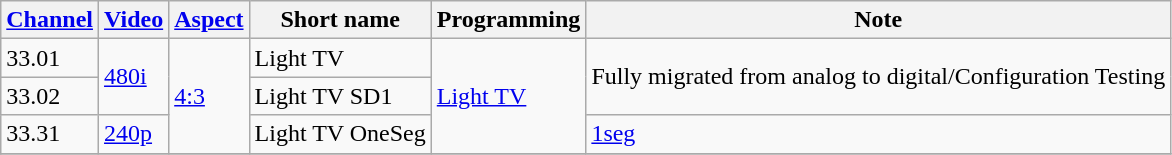<table class="wikitable">
<tr ABS>
<th><a href='#'>Channel</a></th>
<th><a href='#'>Video</a></th>
<th><a href='#'>Aspect</a></th>
<th>Short name</th>
<th>Programming</th>
<th>Note</th>
</tr>
<tr>
<td>33.01</td>
<td rowspan="2"><a href='#'>480i</a></td>
<td rowspan="3"><a href='#'>4:3</a></td>
<td>Light TV</td>
<td rowspan=3><a href='#'>Light TV</a></td>
<td rowspan=2>Fully migrated from analog to digital/Configuration Testing</td>
</tr>
<tr>
<td>33.02</td>
<td>Light TV SD1</td>
</tr>
<tr>
<td>33.31</td>
<td><a href='#'>240p</a></td>
<td>Light TV OneSeg</td>
<td><a href='#'>1seg</a></td>
</tr>
<tr>
</tr>
</table>
